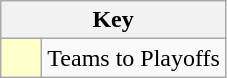<table class="wikitable" style="text-align: center;">
<tr>
<th colspan=2>Key</th>
</tr>
<tr>
<td style="background:#ffffcc; width:20px;"></td>
<td align=left>Teams to Playoffs</td>
</tr>
</table>
